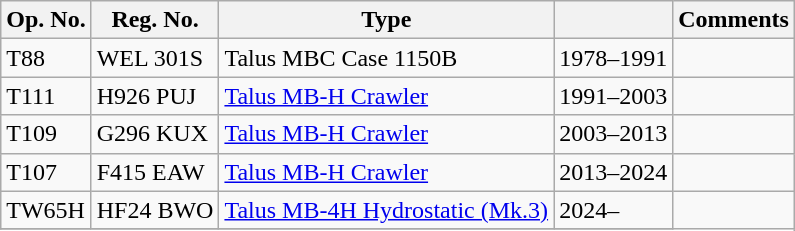<table class="wikitable">
<tr>
<th>Op. No.</th>
<th>Reg. No.</th>
<th>Type</th>
<th></th>
<th>Comments</th>
</tr>
<tr>
<td>T88</td>
<td>WEL 301S</td>
<td>Talus MBC Case 1150B</td>
<td>1978–1991</td>
<td></td>
</tr>
<tr>
<td>T111</td>
<td>H926 PUJ</td>
<td><a href='#'>Talus MB-H Crawler</a></td>
<td>1991–2003</td>
<td></td>
</tr>
<tr>
<td>T109</td>
<td>G296 KUX</td>
<td><a href='#'>Talus MB-H Crawler</a></td>
<td>2003–2013</td>
<td></td>
</tr>
<tr>
<td>T107</td>
<td>F415 EAW</td>
<td><a href='#'>Talus MB-H Crawler</a></td>
<td>2013–2024</td>
<td></td>
</tr>
<tr>
<td>TW65H</td>
<td>HF24 BWO</td>
<td><a href='#'>Talus MB-4H Hydrostatic (Mk.3)</a></td>
<td>2024–</td>
</tr>
<tr>
</tr>
</table>
